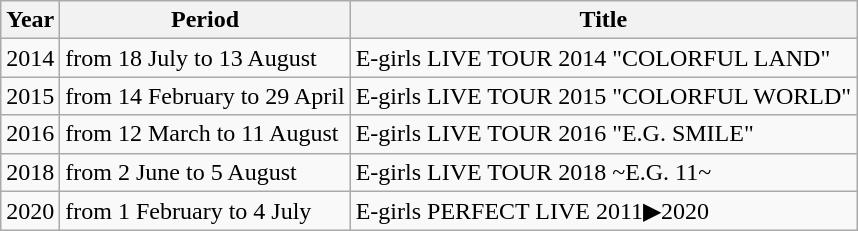<table class="wikitable">
<tr>
<th>Year</th>
<th>Period</th>
<th>Title</th>
</tr>
<tr>
<td>2014</td>
<td>from 18 July to 13 August</td>
<td>E-girls LIVE TOUR 2014 "COLORFUL LAND"</td>
</tr>
<tr>
<td>2015</td>
<td>from 14 February to 29 April</td>
<td>E-girls LIVE TOUR 2015 "COLORFUL WORLD"</td>
</tr>
<tr>
<td>2016</td>
<td>from 12 March to 11 August</td>
<td>E-girls LIVE TOUR 2016 "E.G. SMILE"</td>
</tr>
<tr>
<td>2018</td>
<td>from 2 June to 5 August</td>
<td>E-girls LIVE TOUR 2018 ~E.G. 11~</td>
</tr>
<tr>
<td>2020</td>
<td>from 1 February to 4 July</td>
<td>E-girls PERFECT LIVE 2011▶2020</td>
</tr>
</table>
